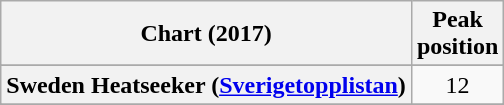<table class="wikitable sortable plainrowheaders" style="text-align:center">
<tr>
<th>Chart (2017)</th>
<th>Peak<br>position</th>
</tr>
<tr>
</tr>
<tr>
</tr>
<tr>
</tr>
<tr>
<th scope="row">Sweden Heatseeker (<a href='#'>Sverigetopplistan</a>)</th>
<td>12</td>
</tr>
<tr>
</tr>
<tr>
</tr>
<tr>
</tr>
<tr>
</tr>
</table>
